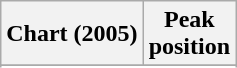<table class="wikitable sortable">
<tr>
<th>Chart (2005)</th>
<th>Peak<br>position</th>
</tr>
<tr>
</tr>
<tr>
</tr>
</table>
